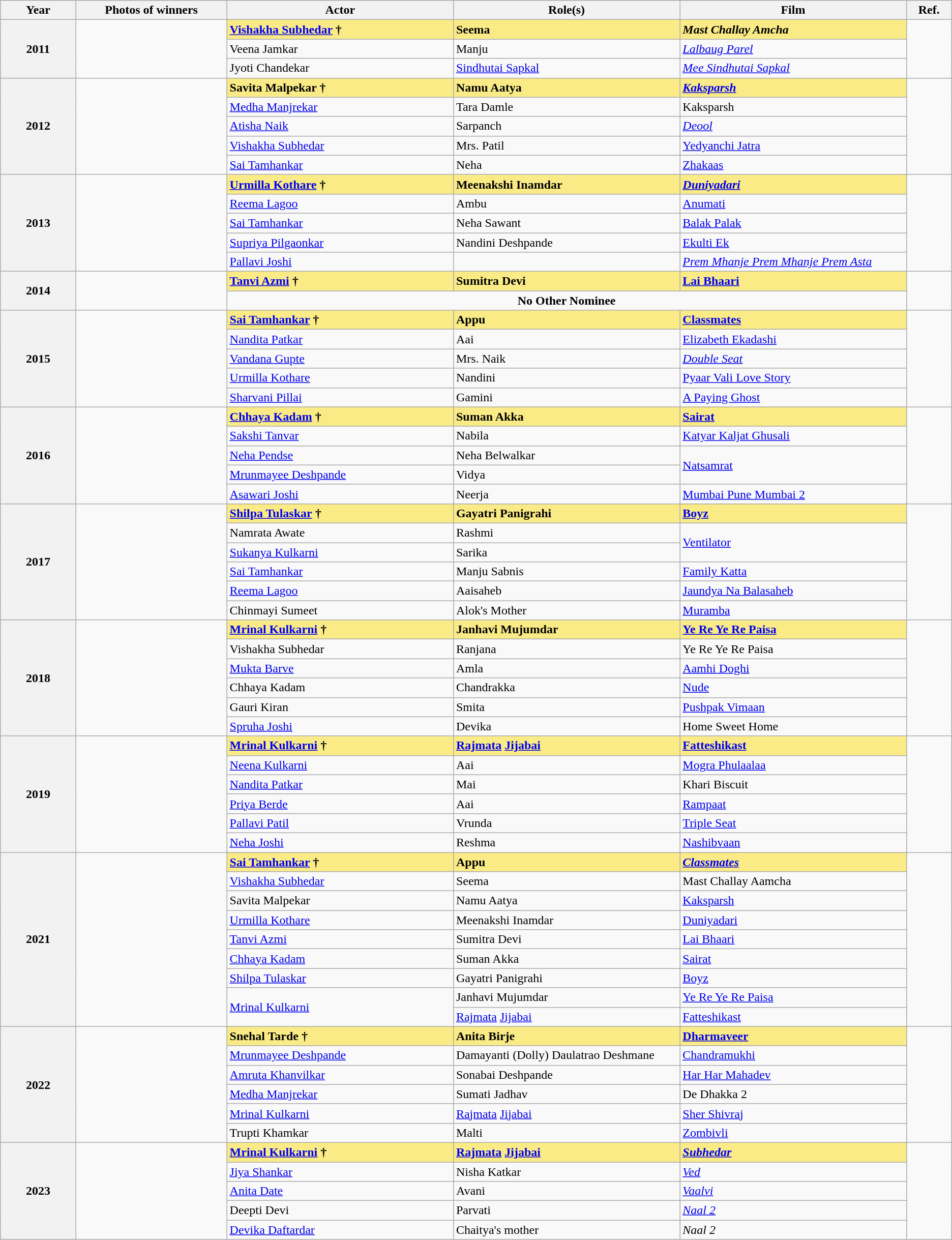<table class="wikitable sortable" style="text-align:left;">
<tr>
<th scope="col" style="width:5%; text-align:center;">Year</th>
<th scope="col" style="width:10%;text-align:center;">Photos of winners</th>
<th scope="col" style="width:15%;text-align:center;">Actor</th>
<th scope="col" style="width:15%;text-align:center;">Role(s)</th>
<th scope="col" style="width:15%;text-align:center;">Film</th>
<th scope="col" style="width:3%;text-align:center;">Ref.</th>
</tr>
<tr>
<th rowspan="3" scope="row" style="text-align:center">2011</th>
<td rowspan="3" style="text-align:center"></td>
<td style="background:#FAEB86;"><strong><a href='#'>Vishakha Subhedar</a>  †</strong></td>
<td style="background:#FAEB86;"><strong>Seema</strong></td>
<td style="background:#FAEB86;"><strong><em>Mast Challay Amcha</em></strong></td>
<td rowspan="3"></td>
</tr>
<tr>
<td>Veena Jamkar</td>
<td>Manju</td>
<td><em><a href='#'>Lalbaug Parel</a></em></td>
</tr>
<tr>
<td>Jyoti Chandekar</td>
<td><a href='#'>Sindhutai Sapkal</a></td>
<td><em><a href='#'>Mee Sindhutai Sapkal</a></em></td>
</tr>
<tr>
<th rowspan="5" scope="row" style="text-align:center">2012</th>
<td rowspan="5" style="text-align:center"></td>
<td style="background:#FAEB86;"><strong>Savita Malpekar †</strong></td>
<td style="background:#FAEB86;"><strong>Namu Aatya</strong></td>
<td style="background:#FAEB86;"><strong><em><a href='#'>Kaksparsh</a></em></strong></td>
<td rowspan="5"></td>
</tr>
<tr>
<td><a href='#'>Medha Manjrekar</a></td>
<td>Tara Damle</td>
<td>Kaksparsh</td>
</tr>
<tr>
<td><a href='#'>Atisha Naik</a></td>
<td>Sarpanch</td>
<td><em><a href='#'>Deool</a></em></td>
</tr>
<tr>
<td><a href='#'>Vishakha Subhedar</a></td>
<td>Mrs. Patil</td>
<td><a href='#'>Yedyanchi Jatra</a></td>
</tr>
<tr>
<td><a href='#'>Sai Tamhankar</a></td>
<td>Neha</td>
<td><a href='#'>Zhakaas</a></td>
</tr>
<tr>
<th rowspan="5" scope="row" style="text-align:center">2013</th>
<td rowspan="5" style="text-align:center"></td>
<td style="background:#FAEB86;"><strong><a href='#'>Urmilla Kothare</a> †</strong></td>
<td style="background:#FAEB86;"><strong>Meenakshi Inamdar</strong></td>
<td style="background:#FAEB86;"><strong><em><a href='#'>Duniyadari</a></em></strong></td>
<td rowspan="5"></td>
</tr>
<tr>
<td><a href='#'>Reema Lagoo</a></td>
<td>Ambu</td>
<td><a href='#'>Anumati</a></td>
</tr>
<tr>
<td><a href='#'>Sai Tamhankar</a></td>
<td>Neha Sawant</td>
<td><a href='#'>Balak Palak</a></td>
</tr>
<tr>
<td><a href='#'>Supriya Pilgaonkar</a></td>
<td>Nandini Deshpande</td>
<td><a href='#'>Ekulti Ek</a></td>
</tr>
<tr>
<td><a href='#'>Pallavi Joshi</a></td>
<td></td>
<td><em><a href='#'>Prem Mhanje Prem Mhanje Prem Asta</a></em></td>
</tr>
<tr>
<th rowspan="2" scope="row" style="text-align:center">2014</th>
<td rowspan="2" style="text-align:center"></td>
<td style="background:#FAEB86;"><strong><a href='#'>Tanvi Azmi</a> †</strong></td>
<td style="background:#FAEB86;"><strong>Sumitra Devi</strong></td>
<td style="background:#FAEB86;"><strong><a href='#'>Lai Bhaari</a></strong></td>
<td rowspan="2"></td>
</tr>
<tr>
<td colspan="3" style="text-align:center"><strong>No Other Nominee</strong></td>
</tr>
<tr>
<th rowspan="5" scope="row" style="text-align:center">2015</th>
<td rowspan="5" style="text-align:center"></td>
<td style="background:#FAEB86;"><strong><a href='#'>Sai Tamhankar</a> †</strong></td>
<td style="background:#FAEB86;"><strong>Appu</strong></td>
<td style="background:#FAEB86;"><strong><a href='#'>Classmates</a></strong></td>
<td rowspan="5"></td>
</tr>
<tr>
<td><a href='#'>Nandita Patkar</a></td>
<td>Aai</td>
<td><a href='#'>Elizabeth Ekadashi</a></td>
</tr>
<tr>
<td><a href='#'>Vandana Gupte</a></td>
<td>Mrs. Naik</td>
<td><em><a href='#'>Double Seat</a></em></td>
</tr>
<tr>
<td><a href='#'>Urmilla Kothare</a></td>
<td>Nandini</td>
<td><a href='#'>Pyaar Vali Love Story</a></td>
</tr>
<tr>
<td><a href='#'>Sharvani Pillai</a></td>
<td>Gamini</td>
<td><a href='#'>A Paying Ghost</a></td>
</tr>
<tr>
<th rowspan="5" scope="row" style="text-align:center">2016</th>
<td rowspan="5" style="text-align:center"></td>
<td style="background:#FAEB86;"><strong><a href='#'>Chhaya Kadam</a> †</strong></td>
<td style="background:#FAEB86;"><strong>Suman Akka</strong></td>
<td style="background:#FAEB86;"><strong><a href='#'>Sairat</a></strong></td>
<td rowspan="5"></td>
</tr>
<tr>
<td><a href='#'>Sakshi Tanvar</a></td>
<td>Nabila</td>
<td><a href='#'>Katyar Kaljat Ghusali</a></td>
</tr>
<tr>
<td><a href='#'>Neha Pendse</a></td>
<td>Neha Belwalkar</td>
<td rowspan="2"><a href='#'>Natsamrat</a></td>
</tr>
<tr>
<td><a href='#'>Mrunmayee Deshpande</a></td>
<td>Vidya</td>
</tr>
<tr>
<td><a href='#'>Asawari Joshi</a></td>
<td>Neerja</td>
<td><a href='#'>Mumbai Pune Mumbai 2</a></td>
</tr>
<tr>
<th rowspan="6" scope="row" style="text-align:center">2017</th>
<td rowspan="6" style="text-align:center"></td>
<td style="background:#FAEB86;"><strong><a href='#'>Shilpa Tulaskar</a></strong> <strong>†</strong></td>
<td style="background:#FAEB86;"><strong>Gayatri Panigrahi</strong></td>
<td style="background:#FAEB86;"><strong><a href='#'>Boyz</a></strong></td>
<td rowspan="6"></td>
</tr>
<tr>
<td>Namrata Awate</td>
<td>Rashmi</td>
<td rowspan="2"><a href='#'>Ventilator</a></td>
</tr>
<tr>
<td><a href='#'>Sukanya Kulkarni</a></td>
<td>Sarika</td>
</tr>
<tr>
<td><a href='#'>Sai Tamhankar</a></td>
<td>Manju Sabnis</td>
<td><a href='#'>Family Katta</a></td>
</tr>
<tr>
<td><a href='#'>Reema Lagoo</a></td>
<td>Aaisaheb</td>
<td><a href='#'>Jaundya Na Balasaheb</a></td>
</tr>
<tr>
<td>Chinmayi Sumeet</td>
<td>Alok's Mother</td>
<td><a href='#'>Muramba</a></td>
</tr>
<tr>
<th rowspan="6" scope="row" style="text-align:center">2018</th>
<td rowspan="6" style="text-align:center"></td>
<td style="background:#FAEB86;"><strong><a href='#'>Mrinal Kulkarni</a> †</strong></td>
<td style="background:#FAEB86;"><strong>Janhavi Mujumdar</strong></td>
<td style="background:#FAEB86;"><strong><a href='#'>Ye Re Ye Re Paisa</a></strong></td>
<td rowspan="6"></td>
</tr>
<tr>
<td>Vishakha Subhedar</td>
<td>Ranjana</td>
<td>Ye Re Ye Re Paisa</td>
</tr>
<tr>
<td><a href='#'>Mukta Barve</a></td>
<td>Amla</td>
<td><a href='#'>Aamhi Doghi</a></td>
</tr>
<tr>
<td>Chhaya Kadam</td>
<td>Chandrakka</td>
<td><a href='#'>Nude</a></td>
</tr>
<tr>
<td>Gauri Kiran</td>
<td>Smita</td>
<td><a href='#'>Pushpak Vimaan</a></td>
</tr>
<tr>
<td><a href='#'>Spruha Joshi</a></td>
<td>Devika</td>
<td>Home Sweet Home</td>
</tr>
<tr>
<th rowspan="6" scope="row" style="text-align:center">2019</th>
<td rowspan="6" style="text-align:center"></td>
<td style="background:#FAEB86;"><strong><a href='#'>Mrinal Kulkarni</a> †</strong></td>
<td style="background:#FAEB86;"><strong><a href='#'>Rajmata</a> <a href='#'>Jijabai</a></strong></td>
<td style="background:#FAEB86;"><strong><a href='#'>Fatteshikast</a></strong></td>
<td rowspan="6"></td>
</tr>
<tr>
<td><a href='#'>Neena Kulkarni</a></td>
<td>Aai</td>
<td><a href='#'>Mogra Phulaalaa</a></td>
</tr>
<tr>
<td><a href='#'>Nandita Patkar</a></td>
<td>Mai</td>
<td>Khari Biscuit</td>
</tr>
<tr>
<td><a href='#'>Priya Berde</a></td>
<td>Aai</td>
<td><a href='#'>Rampaat</a></td>
</tr>
<tr>
<td><a href='#'>Pallavi Patil</a></td>
<td>Vrunda</td>
<td><a href='#'>Triple Seat</a></td>
</tr>
<tr>
<td><a href='#'>Neha Joshi</a></td>
<td>Reshma</td>
<td><a href='#'>Nashibvaan</a></td>
</tr>
<tr>
<th rowspan="9" scope="row" style="text-align:center">2021</th>
<td rowspan="9" style="text-align:center"></td>
<td style="background:#FAEB86;"><strong><a href='#'>Sai Tamhankar</a> †</strong></td>
<td style="background:#FAEB86;"><strong>Appu</strong></td>
<td style="background:#FAEB86;"><strong><em><a href='#'>Classmates</a></em></strong></td>
<td rowspan="9"></td>
</tr>
<tr>
<td><a href='#'>Vishakha Subhedar</a></td>
<td>Seema</td>
<td>Mast Challay Aamcha</td>
</tr>
<tr>
<td>Savita Malpekar</td>
<td>Namu Aatya</td>
<td><a href='#'>Kaksparsh</a></td>
</tr>
<tr>
<td><a href='#'>Urmilla Kothare</a></td>
<td>Meenakshi Inamdar</td>
<td><a href='#'>Duniyadari</a></td>
</tr>
<tr>
<td><a href='#'>Tanvi Azmi</a></td>
<td>Sumitra Devi</td>
<td><a href='#'>Lai Bhaari</a></td>
</tr>
<tr>
<td><a href='#'>Chhaya Kadam</a></td>
<td>Suman Akka</td>
<td><a href='#'>Sairat</a></td>
</tr>
<tr>
<td><a href='#'>Shilpa Tulaskar</a></td>
<td>Gayatri Panigrahi</td>
<td><a href='#'>Boyz</a></td>
</tr>
<tr>
<td rowspan="2"><a href='#'>Mrinal Kulkarni</a></td>
<td>Janhavi Mujumdar</td>
<td><a href='#'>Ye Re Ye Re Paisa</a></td>
</tr>
<tr>
<td><a href='#'>Rajmata</a> <a href='#'>Jijabai</a></td>
<td><a href='#'>Fatteshikast</a></td>
</tr>
<tr>
<th rowspan="6" scope="row" style="text-align:center">2022</th>
<td rowspan="6" style="text-align:center"></td>
<td style="background:#FAEB86;"><strong>Snehal Tarde  †</strong></td>
<td style="background:#FAEB86;"><strong>Anita Birje</strong></td>
<td style="background:#FAEB86;"><strong><a href='#'>Dharmaveer</a></strong></td>
<td rowspan="6"></td>
</tr>
<tr>
<td><a href='#'>Mrunmayee Deshpande</a></td>
<td>Damayanti (Dolly) Daulatrao Deshmane</td>
<td><a href='#'>Chandramukhi</a></td>
</tr>
<tr>
<td><a href='#'>Amruta Khanvilkar</a></td>
<td>Sonabai Deshpande</td>
<td><a href='#'>Har Har Mahadev</a></td>
</tr>
<tr>
<td><a href='#'>Medha Manjrekar</a></td>
<td>Sumati Jadhav</td>
<td>De Dhakka 2</td>
</tr>
<tr>
<td><a href='#'>Mrinal Kulkarni</a></td>
<td><a href='#'>Rajmata</a> <a href='#'>Jijabai</a></td>
<td><a href='#'>Sher Shivraj</a></td>
</tr>
<tr>
<td>Trupti Khamkar</td>
<td>Malti</td>
<td><a href='#'>Zombivli</a></td>
</tr>
<tr>
<th rowspan="5" scope="row" style="text-align:center">2023</th>
<td rowspan="5" style="text-align:center"></td>
<td style="background:#FAEB86;"><strong><a href='#'>Mrinal Kulkarni</a>  †</strong></td>
<td style="background:#FAEB86;"><strong><a href='#'>Rajmata</a></strong> <strong><a href='#'>Jijabai</a></strong></td>
<td style="background:#FAEB86;"><strong><em><a href='#'>Subhedar</a></em></strong></td>
<td rowspan="5"></td>
</tr>
<tr>
<td><a href='#'>Jiya Shankar</a></td>
<td>Nisha Katkar</td>
<td><a href='#'><em>Ved</em></a></td>
</tr>
<tr>
<td><a href='#'>Anita Date</a></td>
<td>Avani</td>
<td><em><a href='#'>Vaalvi</a></em></td>
</tr>
<tr>
<td>Deepti Devi</td>
<td>Parvati</td>
<td><em><a href='#'>Naal 2</a></em></td>
</tr>
<tr>
<td><a href='#'>Devika Daftardar</a></td>
<td>Chaitya's mother</td>
<td><em>Naal 2</em></td>
</tr>
</table>
